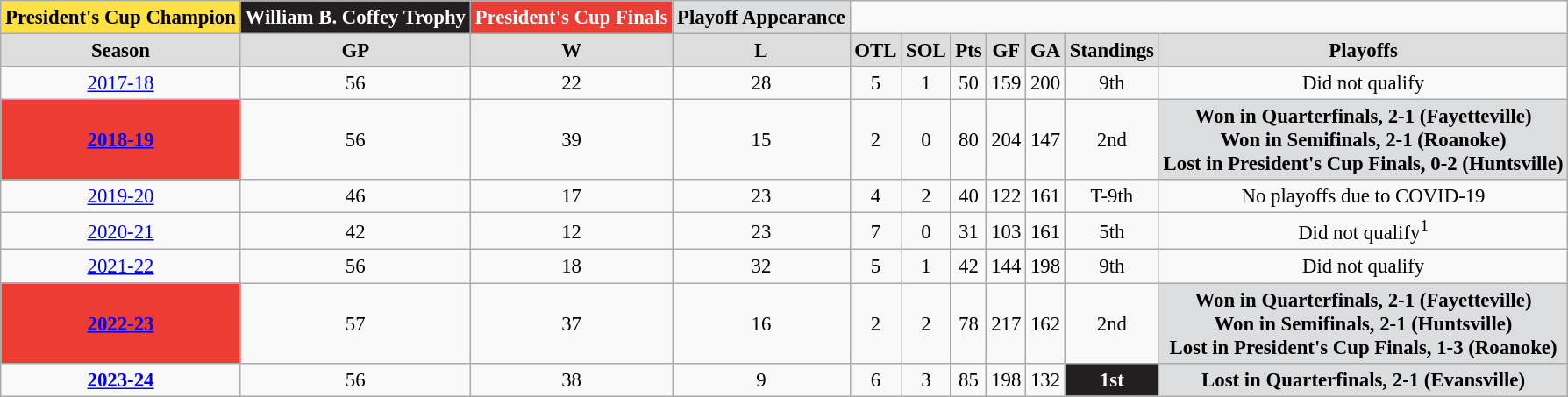<table class="wikitable" style="text-align:center; font-size:95%">
<tr>
<td style="text-align:center; background:#FFE140; "><strong>President's Cup Champion</strong></td>
<td style="text-align:center; background:#231f20; color:#ffffff; "><strong>William B. Coffey Trophy</strong></td>
<td style="text-align:center; background:#ee3b33; color:#ffffff; "><strong>President's Cup Finals</strong></td>
<td style="text-align:center; background:#dcddde;"><strong>Playoff Appearance</strong></td>
</tr>
<tr style="font-weight:bold; background:#ddd;">
<td>Season</td>
<td>GP</td>
<td>W</td>
<td>L</td>
<td>OTL</td>
<td>SOL</td>
<td>Pts</td>
<td>GF</td>
<td>GA</td>
<td>Standings</td>
<td>Playoffs</td>
</tr>
<tr>
<td><a href='#'>2017-18</a></td>
<td>56</td>
<td>22</td>
<td>28</td>
<td>5</td>
<td>1</td>
<td>50</td>
<td>159</td>
<td>200</td>
<td>9th</td>
<td>Did not qualify</td>
</tr>
<tr>
<td style="text-align:center; background:#ee3b33; color:#ffffff "><strong><a href='#'>2018-19</a></strong></td>
<td>56</td>
<td>39</td>
<td>15</td>
<td>2</td>
<td>0</td>
<td>80</td>
<td>204</td>
<td>147</td>
<td>2nd</td>
<td style="text-align:center; background:#dcddde;"><strong>Won in Quarterfinals, 2-1 (Fayetteville)<br>Won in Semifinals, 2-1 (Roanoke)<br>Lost in President's Cup Finals, 0-2 (Huntsville)</strong></td>
</tr>
<tr>
<td><a href='#'>2019-20</a></td>
<td>46</td>
<td>17</td>
<td>23</td>
<td>4</td>
<td>2</td>
<td>40</td>
<td>122</td>
<td>161</td>
<td>T-9th</td>
<td>No playoffs due to COVID-19</td>
</tr>
<tr>
<td><a href='#'>2020-21</a></td>
<td>42</td>
<td>12</td>
<td>23</td>
<td>7</td>
<td>0</td>
<td>31</td>
<td>103</td>
<td>161</td>
<td>5th</td>
<td>Did not qualify<sup>1</sup></td>
</tr>
<tr>
<td><a href='#'>2021-22</a></td>
<td>56</td>
<td>18</td>
<td>32</td>
<td>5</td>
<td>1</td>
<td>42</td>
<td>144</td>
<td>198</td>
<td>9th</td>
<td>Did not qualify</td>
</tr>
<tr>
<td style="text-align:center; background:#ee3b33; color:#ffffff "><strong><a href='#'>2022-23</a></strong></td>
<td>57</td>
<td>37</td>
<td>16</td>
<td>2</td>
<td>2</td>
<td>78</td>
<td>217</td>
<td>162</td>
<td>2nd</td>
<td style="text-align:center; background:#dcddde;"><strong>Won in Quarterfinals, 2-1 (Fayetteville)<br>Won in Semifinals, 2-1 (Huntsville)<br>Lost in President's Cup Finals, 1-3 (Roanoke)</strong></td>
</tr>
<tr>
<td style="text-align:center; "><strong><a href='#'>2023-24</a></strong></td>
<td>56</td>
<td>38</td>
<td>9</td>
<td>6</td>
<td>3</td>
<td>85</td>
<td>198</td>
<td>132</td>
<td style="text-align:center; background:#231f20; color:#ffffff;"><strong>1st</strong></td>
<td style="text-align:center; background:#dcddde; "><strong>Lost in Quarterfinals, 2-1 (Evansville)</strong></td>
</tr>
</table>
